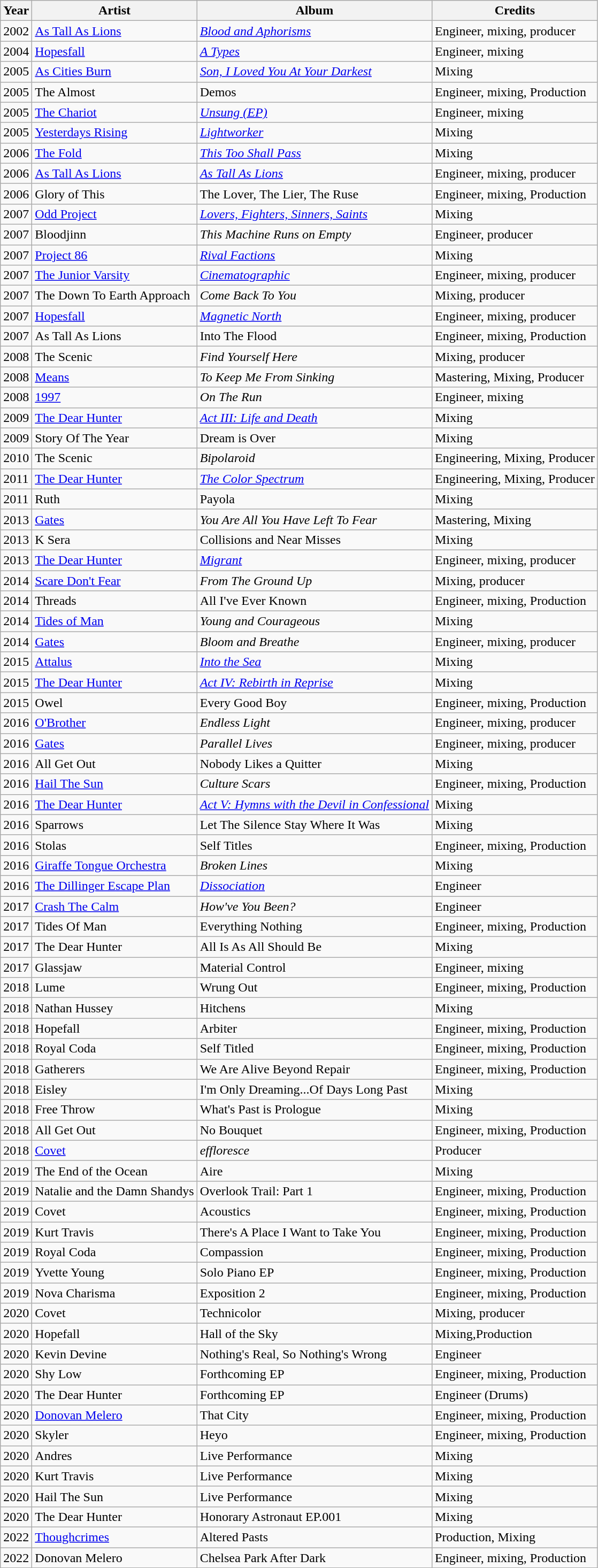<table class="wikitable">
<tr>
<th>Year</th>
<th>Artist</th>
<th>Album</th>
<th>Credits</th>
</tr>
<tr>
<td>2002</td>
<td><a href='#'>As Tall As Lions</a></td>
<td><em><a href='#'>Blood and Aphorisms</a></em></td>
<td>Engineer, mixing, producer</td>
</tr>
<tr>
<td>2004</td>
<td><a href='#'>Hopesfall</a></td>
<td><em><a href='#'>A Types</a></em></td>
<td>Engineer, mixing</td>
</tr>
<tr>
<td>2005</td>
<td><a href='#'>As Cities Burn</a></td>
<td><em><a href='#'>Son, I Loved You At Your Darkest</a></em></td>
<td>Mixing</td>
</tr>
<tr>
<td>2005</td>
<td>The Almost</td>
<td>Demos</td>
<td>Engineer, mixing, Production</td>
</tr>
<tr>
<td>2005</td>
<td><a href='#'>The Chariot</a></td>
<td><em><a href='#'>Unsung (EP)</a></em></td>
<td>Engineer, mixing</td>
</tr>
<tr>
<td>2005</td>
<td><a href='#'>Yesterdays Rising</a></td>
<td><em><a href='#'>Lightworker</a></em></td>
<td>Mixing</td>
</tr>
<tr>
<td>2006</td>
<td><a href='#'>The Fold</a></td>
<td><em><a href='#'>This Too Shall Pass</a></em></td>
<td>Mixing</td>
</tr>
<tr>
<td>2006</td>
<td><a href='#'>As Tall As Lions</a></td>
<td><em><a href='#'>As Tall As Lions</a></em></td>
<td>Engineer, mixing, producer</td>
</tr>
<tr>
<td>2006</td>
<td>Glory of This</td>
<td>The Lover, The Lier, The Ruse</td>
<td>Engineer, mixing, Production</td>
</tr>
<tr>
<td>2007</td>
<td><a href='#'>Odd Project</a></td>
<td><em><a href='#'>Lovers, Fighters, Sinners, Saints</a></em></td>
<td>Mixing</td>
</tr>
<tr>
<td>2007</td>
<td>Bloodjinn</td>
<td><em>This Machine Runs on Empty</em></td>
<td>Engineer, producer</td>
</tr>
<tr>
<td>2007</td>
<td><a href='#'>Project 86</a></td>
<td><em><a href='#'>Rival Factions</a></em></td>
<td>Mixing</td>
</tr>
<tr>
<td>2007</td>
<td><a href='#'>The Junior Varsity</a></td>
<td><em><a href='#'>Cinematographic</a></em></td>
<td>Engineer, mixing, producer</td>
</tr>
<tr>
<td>2007</td>
<td>The Down To Earth Approach</td>
<td><em>Come Back To You</em></td>
<td>Mixing, producer</td>
</tr>
<tr>
<td>2007</td>
<td><a href='#'>Hopesfall</a></td>
<td><em><a href='#'>Magnetic North</a></em></td>
<td>Engineer, mixing, producer</td>
</tr>
<tr>
<td>2007</td>
<td>As Tall As Lions</td>
<td>Into The Flood</td>
<td>Engineer, mixing, Production</td>
</tr>
<tr>
<td>2008</td>
<td>The Scenic</td>
<td><em>Find Yourself Here</em></td>
<td>Mixing, producer</td>
</tr>
<tr>
<td>2008</td>
<td><a href='#'>Means</a></td>
<td><em>To Keep Me From Sinking</em></td>
<td>Mastering, Mixing, Producer</td>
</tr>
<tr>
<td>2008</td>
<td><a href='#'>1997</a></td>
<td><em>On The Run</em></td>
<td>Engineer, mixing</td>
</tr>
<tr>
<td>2009</td>
<td><a href='#'>The Dear Hunter</a></td>
<td><em><a href='#'>Act III: Life and Death</a></em></td>
<td>Mixing</td>
</tr>
<tr>
<td>2009</td>
<td>Story Of The Year</td>
<td>Dream is Over</td>
<td>Mixing</td>
</tr>
<tr>
<td>2010</td>
<td>The Scenic</td>
<td><em>Bipolaroid</em></td>
<td>Engineering, Mixing, Producer</td>
</tr>
<tr>
<td>2011</td>
<td><a href='#'>The Dear Hunter</a></td>
<td><em><a href='#'>The Color Spectrum</a></em></td>
<td>Engineering, Mixing, Producer</td>
</tr>
<tr>
<td>2011</td>
<td>Ruth</td>
<td>Payola</td>
<td>Mixing</td>
</tr>
<tr>
<td>2013</td>
<td><a href='#'>Gates</a></td>
<td><em>You Are All You Have Left To Fear</em></td>
<td>Mastering, Mixing</td>
</tr>
<tr>
<td>2013</td>
<td>K Sera</td>
<td>Collisions and Near Misses</td>
<td>Mixing</td>
</tr>
<tr>
<td>2013</td>
<td><a href='#'>The Dear Hunter</a></td>
<td><em><a href='#'>Migrant</a></em></td>
<td>Engineer, mixing, producer</td>
</tr>
<tr>
<td>2014</td>
<td><a href='#'>Scare Don't Fear</a></td>
<td><em>From The Ground Up</em></td>
<td>Mixing, producer</td>
</tr>
<tr>
<td>2014</td>
<td>Threads</td>
<td>All I've Ever Known</td>
<td>Engineer, mixing, Production</td>
</tr>
<tr>
<td>2014</td>
<td><a href='#'>Tides of Man</a></td>
<td><em>Young and Courageous</em></td>
<td>Mixing</td>
</tr>
<tr>
<td>2014</td>
<td><a href='#'>Gates</a></td>
<td><em>Bloom and Breathe</em></td>
<td>Engineer, mixing, producer</td>
</tr>
<tr>
<td>2015</td>
<td><a href='#'>Attalus</a></td>
<td><em><a href='#'>Into the Sea</a></em></td>
<td>Mixing</td>
</tr>
<tr>
<td>2015</td>
<td><a href='#'>The Dear Hunter</a></td>
<td><em><a href='#'>Act IV: Rebirth in Reprise</a></em></td>
<td>Mixing</td>
</tr>
<tr>
<td>2015</td>
<td>Owel</td>
<td>Every Good Boy</td>
<td>Engineer, mixing, Production</td>
</tr>
<tr>
<td>2016</td>
<td><a href='#'>O'Brother</a></td>
<td><em>Endless Light</em></td>
<td>Engineer, mixing, producer</td>
</tr>
<tr>
<td>2016</td>
<td><a href='#'>Gates</a></td>
<td><em>Parallel Lives</em></td>
<td>Engineer, mixing, producer</td>
</tr>
<tr>
<td>2016</td>
<td>All Get Out</td>
<td>Nobody Likes a Quitter</td>
<td>Mixing</td>
</tr>
<tr>
<td>2016</td>
<td><a href='#'>Hail The Sun</a></td>
<td><em>Culture Scars</em></td>
<td>Engineer, mixing, Production</td>
</tr>
<tr>
<td>2016</td>
<td><a href='#'>The Dear Hunter</a></td>
<td><em><a href='#'>Act V: Hymns with the Devil in Confessional</a></em></td>
<td>Mixing</td>
</tr>
<tr>
<td>2016</td>
<td>Sparrows</td>
<td>Let The Silence Stay Where It Was</td>
<td>Mixing</td>
</tr>
<tr>
<td>2016</td>
<td>Stolas</td>
<td>Self Titles</td>
<td>Engineer, mixing, Production</td>
</tr>
<tr>
<td>2016</td>
<td><a href='#'>Giraffe Tongue Orchestra</a></td>
<td><em>Broken Lines</em></td>
<td>Mixing</td>
</tr>
<tr>
<td>2016</td>
<td><a href='#'>The Dillinger Escape Plan</a></td>
<td><em><a href='#'>Dissociation</a></em></td>
<td>Engineer</td>
</tr>
<tr>
<td>2017</td>
<td><a href='#'>Crash The Calm</a></td>
<td><em>How've You Been?</em></td>
<td>Engineer</td>
</tr>
<tr>
<td>2017</td>
<td>Tides Of Man</td>
<td>Everything Nothing</td>
<td>Engineer, mixing, Production</td>
</tr>
<tr>
<td>2017</td>
<td>The Dear Hunter</td>
<td>All Is As All Should Be</td>
<td>Mixing</td>
</tr>
<tr>
<td>2017</td>
<td>Glassjaw</td>
<td>Material Control</td>
<td>Engineer, mixing</td>
</tr>
<tr>
<td>2018</td>
<td>Lume</td>
<td>Wrung Out</td>
<td>Engineer, mixing, Production</td>
</tr>
<tr>
<td>2018</td>
<td>Nathan Hussey</td>
<td>Hitchens</td>
<td>Mixing</td>
</tr>
<tr>
<td>2018</td>
<td>Hopefall</td>
<td>Arbiter</td>
<td>Engineer, mixing, Production</td>
</tr>
<tr>
<td>2018</td>
<td>Royal Coda</td>
<td>Self Titled</td>
<td>Engineer, mixing, Production</td>
</tr>
<tr>
<td>2018</td>
<td>Gatherers</td>
<td>We Are Alive Beyond Repair</td>
<td>Engineer, mixing, Production</td>
</tr>
<tr>
<td>2018</td>
<td>Eisley</td>
<td>I'm Only Dreaming...Of Days Long Past</td>
<td>Mixing</td>
</tr>
<tr>
<td>2018</td>
<td>Free Throw</td>
<td>What's Past is Prologue</td>
<td>Mixing</td>
</tr>
<tr>
<td>2018</td>
<td>All Get Out</td>
<td>No Bouquet</td>
<td>Engineer, mixing, Production</td>
</tr>
<tr>
<td>2018</td>
<td><a href='#'>Covet</a></td>
<td><em>effloresce</em></td>
<td>Producer</td>
</tr>
<tr>
<td>2019</td>
<td>The End of the Ocean</td>
<td>Aire</td>
<td>Mixing</td>
</tr>
<tr>
<td>2019</td>
<td>Natalie and the Damn Shandys</td>
<td>Overlook Trail: Part 1</td>
<td>Engineer, mixing, Production</td>
</tr>
<tr>
<td>2019</td>
<td>Covet</td>
<td>Acoustics</td>
<td>Engineer, mixing, Production</td>
</tr>
<tr>
<td>2019</td>
<td>Kurt Travis</td>
<td>There's A Place I Want to Take You</td>
<td>Engineer, mixing, Production</td>
</tr>
<tr>
<td>2019</td>
<td>Royal Coda</td>
<td>Compassion</td>
<td>Engineer, mixing, Production</td>
</tr>
<tr>
<td>2019</td>
<td>Yvette Young</td>
<td>Solo Piano EP</td>
<td>Engineer, mixing, Production</td>
</tr>
<tr>
<td>2019</td>
<td>Nova Charisma</td>
<td>Exposition 2</td>
<td>Engineer, mixing, Production</td>
</tr>
<tr>
<td>2020</td>
<td>Covet</td>
<td>Technicolor</td>
<td>Mixing, producer</td>
</tr>
<tr>
<td>2020</td>
<td>Hopefall</td>
<td>Hall of the Sky</td>
<td>Mixing,Production</td>
</tr>
<tr>
<td>2020</td>
<td>Kevin Devine</td>
<td>Nothing's Real, So Nothing's Wrong</td>
<td>Engineer</td>
</tr>
<tr>
<td>2020</td>
<td>Shy Low</td>
<td>Forthcoming EP</td>
<td>Engineer, mixing, Production</td>
</tr>
<tr>
<td>2020</td>
<td>The Dear Hunter</td>
<td>Forthcoming EP</td>
<td>Engineer (Drums)</td>
</tr>
<tr>
<td>2020</td>
<td><a href='#'>Donovan Melero</a></td>
<td>That City</td>
<td>Engineer, mixing, Production</td>
</tr>
<tr>
<td>2020</td>
<td>Skyler</td>
<td>Heyo</td>
<td>Engineer, mixing, Production</td>
</tr>
<tr>
<td>2020</td>
<td>Andres</td>
<td>Live Performance</td>
<td>Mixing</td>
</tr>
<tr>
<td>2020</td>
<td>Kurt Travis</td>
<td>Live Performance</td>
<td>Mixing</td>
</tr>
<tr>
<td>2020</td>
<td>Hail The Sun</td>
<td>Live Performance</td>
<td>Mixing</td>
</tr>
<tr>
<td>2020</td>
<td>The Dear Hunter</td>
<td>Honorary Astronaut EP.001</td>
<td>Mixing</td>
</tr>
<tr>
<td>2022</td>
<td><a href='#'>Thoughcrimes</a></td>
<td>Altered Pasts</td>
<td>Production, Mixing</td>
</tr>
<tr>
<td>2022</td>
<td>Donovan Melero</td>
<td>Chelsea Park After Dark</td>
<td>Engineer, mixing, Production</td>
</tr>
</table>
